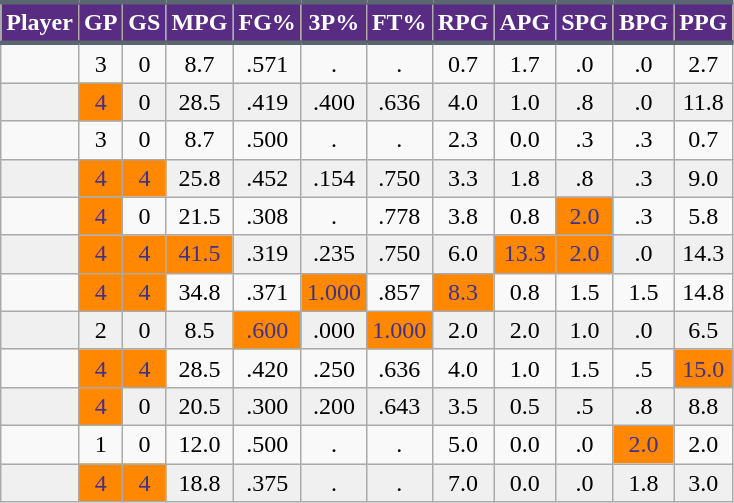<table class="wikitable sortable" style="text-align:right;">
<tr>
<th style="background:#582C83; color:#FFFFFF; border-top:#5B6770 3px solid; border-bottom:#5B6770 3px solid;">Player</th>
<th style="background:#582C83; color:#FFFFFF; border-top:#5B6770 3px solid; border-bottom:#5B6770 3px solid;">GP</th>
<th style="background:#582C83; color:#FFFFFF; border-top:#5B6770 3px solid; border-bottom:#5B6770 3px solid;">GS</th>
<th style="background:#582C83; color:#FFFFFF; border-top:#5B6770 3px solid; border-bottom:#5B6770 3px solid;">MPG</th>
<th style="background:#582C83; color:#FFFFFF; border-top:#5B6770 3px solid; border-bottom:#5B6770 3px solid;">FG%</th>
<th style="background:#582C83; color:#FFFFFF; border-top:#5B6770 3px solid; border-bottom:#5B6770 3px solid;">3P%</th>
<th style="background:#582C83; color:#FFFFFF; border-top:#5B6770 3px solid; border-bottom:#5B6770 3px solid;">FT%</th>
<th style="background:#582C83; color:#FFFFFF; border-top:#5B6770 3px solid; border-bottom:#5B6770 3px solid;">RPG</th>
<th style="background:#582C83; color:#FFFFFF; border-top:#5B6770 3px solid; border-bottom:#5B6770 3px solid;">APG</th>
<th style="background:#582C83; color:#FFFFFF; border-top:#5B6770 3px solid; border-bottom:#5B6770 3px solid;">SPG</th>
<th style="background:#582C83; color:#FFFFFF; border-top:#5B6770 3px solid; border-bottom:#5B6770 3px solid;">BPG</th>
<th style="background:#582C83; color:#FFFFFF; border-top:#5B6770 3px solid; border-bottom:#5B6770 3px solid;">PPG</th>
</tr>
<tr align="center" bgcolor="">
<td></td>
<td>3</td>
<td>0</td>
<td>8.7</td>
<td>.571</td>
<td>.</td>
<td>.</td>
<td>0.7</td>
<td>1.7</td>
<td>.0</td>
<td>.0</td>
<td>2.7</td>
</tr>
<tr align="center" bgcolor="#f0f0f0">
<td></td>
<td style="background:#FF8800;color:#423189;">4</td>
<td>0</td>
<td>28.5</td>
<td>.419</td>
<td>.400</td>
<td>.636</td>
<td>4.0</td>
<td>1.0</td>
<td>.8</td>
<td>.0</td>
<td>11.8</td>
</tr>
<tr align="center" bgcolor="">
<td></td>
<td>3</td>
<td>0</td>
<td>8.7</td>
<td>.500</td>
<td>.</td>
<td>.</td>
<td>2.3</td>
<td>0.0</td>
<td>.3</td>
<td>.3</td>
<td>0.7</td>
</tr>
<tr align="center" bgcolor="#f0f0f0">
<td></td>
<td style="background:#FF8800;color:#423189;">4</td>
<td style="background:#FF8800;color:#423189;">4</td>
<td>25.8</td>
<td>.452</td>
<td>.154</td>
<td>.750</td>
<td>3.3</td>
<td>1.8</td>
<td>.8</td>
<td>.3</td>
<td>9.0</td>
</tr>
<tr align="center" bgcolor="">
<td></td>
<td style="background:#FF8800;color:#423189;">4</td>
<td>0</td>
<td>21.5</td>
<td>.308</td>
<td>.</td>
<td>.778</td>
<td>3.8</td>
<td>0.8</td>
<td style="background:#FF8800;color:#423189;">2.0</td>
<td>.3</td>
<td>5.8</td>
</tr>
<tr align="center" bgcolor="#f0f0f0">
<td></td>
<td style="background:#FF8800;color:#423189;">4</td>
<td style="background:#FF8800;color:#423189;">4</td>
<td style="background:#FF8800;color:#423189;">41.5</td>
<td>.319</td>
<td>.235</td>
<td>.750</td>
<td>6.0</td>
<td style="background:#FF8800;color:#423189;">13.3</td>
<td style="background:#FF8800;color:#423189;">2.0</td>
<td>.0</td>
<td>14.3</td>
</tr>
<tr align="center" bgcolor="">
<td></td>
<td style="background:#FF8800;color:#423189;">4</td>
<td style="background:#FF8800;color:#423189;">4</td>
<td>34.8</td>
<td>.371</td>
<td style="background:#FF8800;color:#423189;">1.000</td>
<td>.857</td>
<td style="background:#FF8800;color:#423189;">8.3</td>
<td>0.8</td>
<td>1.5</td>
<td>1.5</td>
<td>14.8</td>
</tr>
<tr align="center" bgcolor="#f0f0f0">
<td></td>
<td>2</td>
<td>0</td>
<td>8.5</td>
<td style="background:#FF8800;color:#423189;">.600</td>
<td>.000</td>
<td style="background:#FF8800;color:#423189;">1.000</td>
<td>2.0</td>
<td>2.0</td>
<td>1.0</td>
<td>.0</td>
<td>6.5</td>
</tr>
<tr align="center" bgcolor="">
<td></td>
<td style="background:#FF8800;color:#423189;">4</td>
<td style="background:#FF8800;color:#423189;">4</td>
<td>28.5</td>
<td>.420</td>
<td>.250</td>
<td>.636</td>
<td>4.0</td>
<td>1.0</td>
<td>1.5</td>
<td>.5</td>
<td style="background:#FF8800;color:#423189;">15.0</td>
</tr>
<tr align="center" bgcolor="#f0f0f0">
<td></td>
<td style="background:#FF8800;color:#423189;">4</td>
<td>0</td>
<td>20.5</td>
<td>.300</td>
<td>.200</td>
<td>.643</td>
<td>3.5</td>
<td>0.5</td>
<td>.5</td>
<td>.8</td>
<td>8.8</td>
</tr>
<tr align="center" bgcolor="">
<td></td>
<td>1</td>
<td>0</td>
<td>12.0</td>
<td>.500</td>
<td>.</td>
<td>.</td>
<td>5.0</td>
<td>0.0</td>
<td>.0</td>
<td style="background:#FF8800;color:#423189;">2.0</td>
<td>2.0</td>
</tr>
<tr align="center" bgcolor="#f0f0f0">
<td></td>
<td style="background:#FF8800;color:#423189;">4</td>
<td style="background:#FF8800;color:#423189;">4</td>
<td>18.8</td>
<td>.375</td>
<td>.</td>
<td>.</td>
<td>7.0</td>
<td>0.0</td>
<td>.0</td>
<td>1.8</td>
<td>3.0</td>
</tr>
</table>
